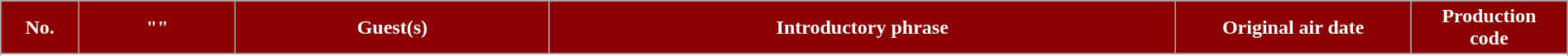<table class="wikitable plainrowheaders" style="width:100%; margin:auto;">
<tr>
<th style="background-color: #8B0000; color:#ffffff" width=5%><abbr>No.</abbr></th>
<th style="background-color: #8B0000; color:#ffffff" width=10%>"<a href='#'></a>"</th>
<th style="background-color: #8B0000; color:#ffffff" width=20%>Guest(s)</th>
<th style="background-color: #8B0000; color:#ffffff" width=40%>Introductory phrase</th>
<th style="background-color: #8B0000; color:#ffffff" width=15%>Original air date</th>
<th style="background-color: #8B0000; color:#ffffff" width=10%>Production <br> code</th>
</tr>
<tr>
</tr>
<tr>
</tr>
<tr>
</tr>
<tr>
</tr>
<tr>
</tr>
<tr>
</tr>
<tr>
</tr>
<tr>
</tr>
<tr>
</tr>
<tr>
</tr>
<tr>
</tr>
<tr>
</tr>
<tr>
</tr>
<tr>
</tr>
<tr>
</tr>
<tr>
</tr>
<tr>
</tr>
</table>
